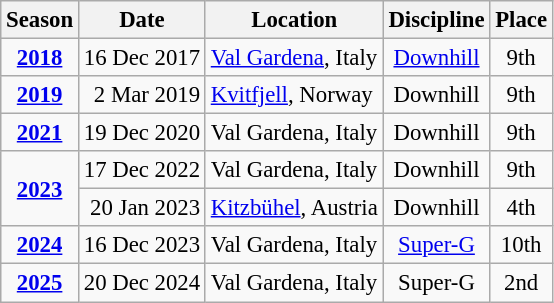<table class="wikitable" style="text-align:center; font-size:95%;">
<tr>
<th>Season</th>
<th>Date</th>
<th>Location</th>
<th>Discipline</th>
<th>Place</th>
</tr>
<tr>
<td><strong><a href='#'>2018</a></strong></td>
<td align="right">16 Dec 2017</td>
<td align=left> <a href='#'>Val Gardena</a>, Italy</td>
<td><a href='#'>Downhill</a></td>
<td>9th</td>
</tr>
<tr>
<td><strong><a href='#'>2019</a></strong></td>
<td align="right">2 Mar 2019</td>
<td align=left> <a href='#'>Kvitfjell</a>, Norway</td>
<td>Downhill</td>
<td>9th</td>
</tr>
<tr>
<td><strong><a href='#'>2021</a></strong></td>
<td align="right">19 Dec 2020</td>
<td align=left> Val Gardena, Italy</td>
<td>Downhill</td>
<td>9th</td>
</tr>
<tr>
<td rowspan="2"><strong><a href='#'>2023</a></strong></td>
<td align="right">17 Dec 2022</td>
<td align=left> Val Gardena, Italy</td>
<td>Downhill</td>
<td>9th</td>
</tr>
<tr>
<td align="right">20 Jan 2023</td>
<td align=left> <a href='#'>Kitzbühel</a>, Austria</td>
<td>Downhill</td>
<td>4th</td>
</tr>
<tr>
<td><strong><a href='#'>2024</a></strong></td>
<td align="right">16 Dec 2023</td>
<td align=left> Val Gardena, Italy</td>
<td><a href='#'>Super-G</a></td>
<td>10th</td>
</tr>
<tr>
<td rowspan="2"><strong><a href='#'>2025</a></strong></td>
<td align="right">20 Dec 2024</td>
<td align=left> Val Gardena, Italy</td>
<td>Super-G</td>
<td>2nd</td>
</tr>
</table>
